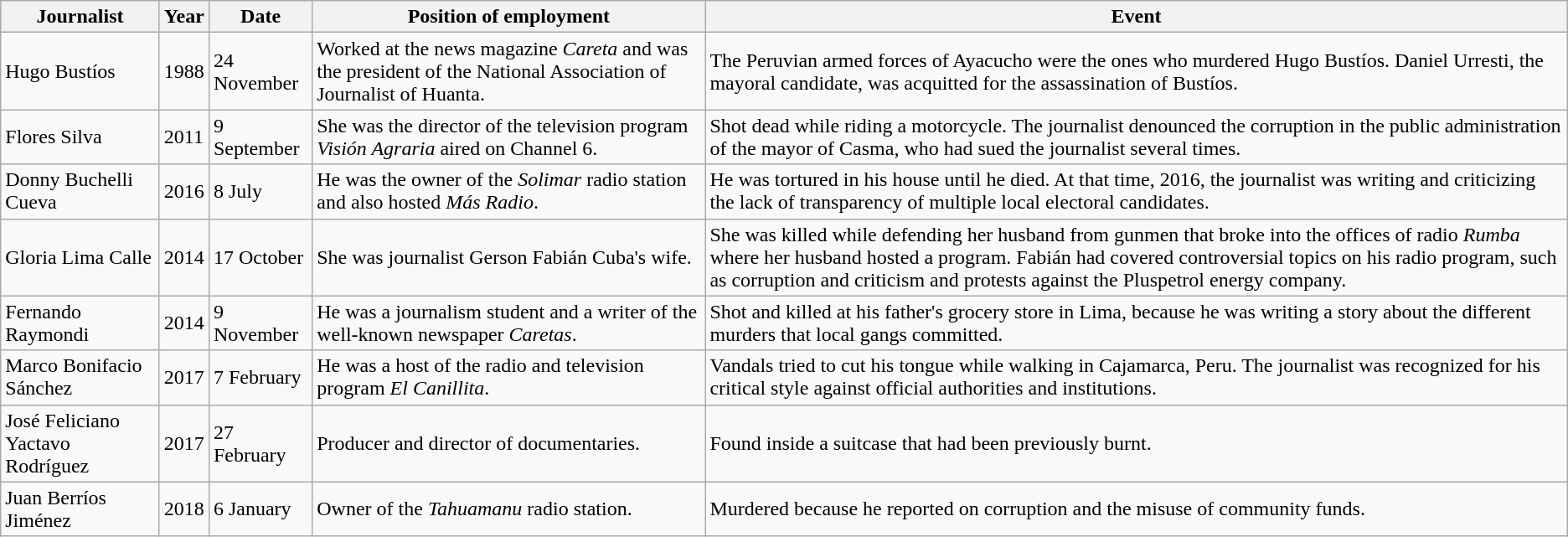<table class="wikitable sortable mw-collapsible mw-collapsed">
<tr>
<th>Journalist</th>
<th>Year</th>
<th>Date</th>
<th>Position of employment</th>
<th>Event</th>
</tr>
<tr>
<td>Hugo Bustíos</td>
<td>1988</td>
<td>24 November</td>
<td>Worked at the news magazine <em>Careta</em> and was the president of the National Association of Journalist of Huanta.</td>
<td>The Peruvian armed forces of Ayacucho were the ones who murdered Hugo Bustíos. Daniel Urresti, the mayoral candidate, was acquitted for the assassination of Bustíos.</td>
</tr>
<tr>
<td>Flores Silva</td>
<td>2011</td>
<td>9 September</td>
<td>She was the director of the television program <em>Visión Agraria</em> aired on Channel 6.</td>
<td>Shot dead while riding a motorcycle. The journalist denounced the corruption in the public administration of the mayor of Casma, who had sued the journalist several times.</td>
</tr>
<tr>
<td>Donny Buchelli Cueva</td>
<td>2016</td>
<td>8 July</td>
<td>He was the owner of the <em>Solimar</em> radio station and also hosted <em>Más Radio</em>.</td>
<td>He was tortured in his house until he died. At that time, 2016, the journalist was writing and criticizing the lack of transparency of multiple local electoral candidates.</td>
</tr>
<tr>
<td>Gloria Lima Calle</td>
<td>2014</td>
<td>17 October</td>
<td>She was journalist Gerson Fabián Cuba's wife.</td>
<td>She was killed while defending her husband from gunmen that broke into the offices of radio <em>Rumba</em> where her husband hosted a program. Fabián had covered controversial topics on his radio program, such as corruption and criticism and protests against the Pluspetrol energy company.</td>
</tr>
<tr>
<td>Fernando Raymondi</td>
<td>2014</td>
<td>9 November</td>
<td>He was a journalism student and a writer of the well-known newspaper <em>Caretas</em>.</td>
<td>Shot and killed at his father's grocery store in Lima, because he was writing a story about the different murders that local gangs committed.</td>
</tr>
<tr>
<td>Marco Bonifacio Sánchez</td>
<td>2017</td>
<td>7 February</td>
<td>He was a host of the radio and television program <em>El Canillita</em>.</td>
<td>Vandals tried to cut his tongue while walking in Cajamarca, Peru. The journalist was recognized for his critical style against official authorities and institutions.</td>
</tr>
<tr>
<td>José Feliciano Yactavo Rodríguez</td>
<td>2017</td>
<td>27 February</td>
<td>Producer and director of documentaries.</td>
<td>Found inside a suitcase that had been previously burnt.</td>
</tr>
<tr>
<td>Juan Berríos Jiménez</td>
<td>2018</td>
<td>6 January</td>
<td>Owner of the <em>Tahuamanu</em> radio station.</td>
<td>Murdered because he reported on corruption and the misuse of community funds.</td>
</tr>
</table>
